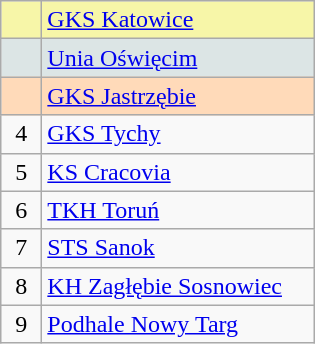<table class="wikitable" style="width:210px;">
<tr style="background:#F7F6A8;">
<td align=center style="width:20px;"></td>
<td><a href='#'>GKS Katowice</a></td>
</tr>
<tr style="background:#DCE5E5;">
<td align=center></td>
<td><a href='#'>Unia Oświęcim</a></td>
</tr>
<tr style="background:#FFDAB9;">
<td align=center></td>
<td><a href='#'>GKS Jastrzębie</a></td>
</tr>
<tr>
<td align=center>4</td>
<td><a href='#'>GKS Tychy</a></td>
</tr>
<tr>
<td align=center>5</td>
<td><a href='#'>KS Cracovia</a></td>
</tr>
<tr>
<td align=center>6</td>
<td><a href='#'>TKH Toruń</a></td>
</tr>
<tr>
<td align=center>7</td>
<td><a href='#'>STS Sanok</a></td>
</tr>
<tr>
<td align=center>8</td>
<td><a href='#'>KH Zagłębie Sosnowiec</a></td>
</tr>
<tr>
<td align=center>9</td>
<td><a href='#'>Podhale Nowy Targ</a></td>
</tr>
</table>
